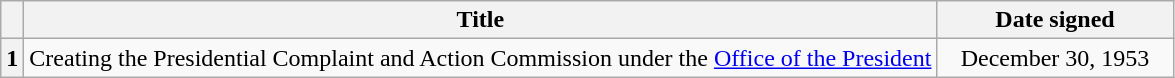<table class="wikitable sortable" style="text-align:center;">
<tr>
<th scope="col"></th>
<th scope="col">Title</th>
<th scope="col" width="150px">Date signed</th>
</tr>
<tr>
<th scope="row">1</th>
<td style="text-align:left;">Creating the Presidential Complaint and Action Commission under the <a href='#'>Office of the President</a></td>
<td>December 30, 1953</td>
</tr>
</table>
